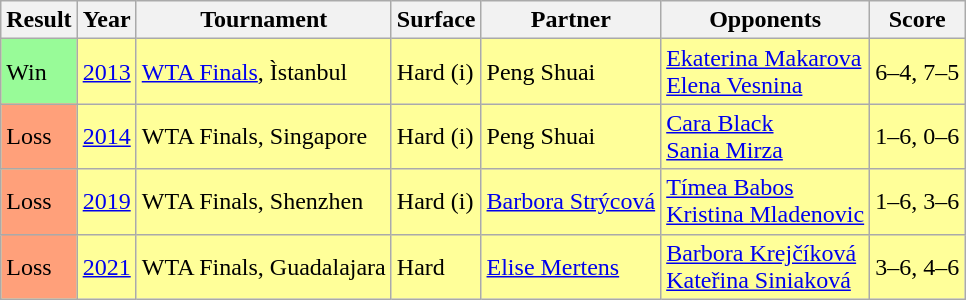<table class="sortable wikitable">
<tr>
<th>Result</th>
<th>Year</th>
<th>Tournament</th>
<th>Surface</th>
<th>Partner</th>
<th>Opponents</th>
<th class=unsortable>Score</th>
</tr>
<tr bgcolor=#FFFF99>
<td bgcolor=98fb98>Win</td>
<td><a href='#'>2013</a></td>
<td><a href='#'>WTA Finals</a>, Ìstanbul</td>
<td>Hard (i)</td>
<td> Peng Shuai</td>
<td> <a href='#'>Ekaterina Makarova</a> <br>  <a href='#'>Elena Vesnina</a></td>
<td>6–4, 7–5</td>
</tr>
<tr bgcolor=#FFFF99>
<td bgcolor=ffa07a>Loss</td>
<td><a href='#'>2014</a></td>
<td>WTA Finals, Singapore</td>
<td>Hard (i)</td>
<td> Peng Shuai</td>
<td> <a href='#'>Cara Black</a> <br>  <a href='#'>Sania Mirza</a></td>
<td>1–6, 0–6</td>
</tr>
<tr bgcolor=#FFFF99>
<td bgcolor=ffa07a>Loss</td>
<td><a href='#'>2019</a></td>
<td>WTA Finals, Shenzhen</td>
<td>Hard (i)</td>
<td> <a href='#'>Barbora Strýcová</a></td>
<td> <a href='#'>Tímea Babos</a> <br>  <a href='#'>Kristina Mladenovic</a></td>
<td>1–6, 3–6</td>
</tr>
<tr bgcolor=#FFFF99>
<td bgcolor=FFA07A>Loss</td>
<td><a href='#'>2021</a></td>
<td>WTA Finals, Guadalajara</td>
<td>Hard</td>
<td> <a href='#'>Elise Mertens</a></td>
<td> <a href='#'>Barbora Krejčíková</a> <br>  <a href='#'>Kateřina Siniaková</a></td>
<td>3–6, 4–6</td>
</tr>
</table>
